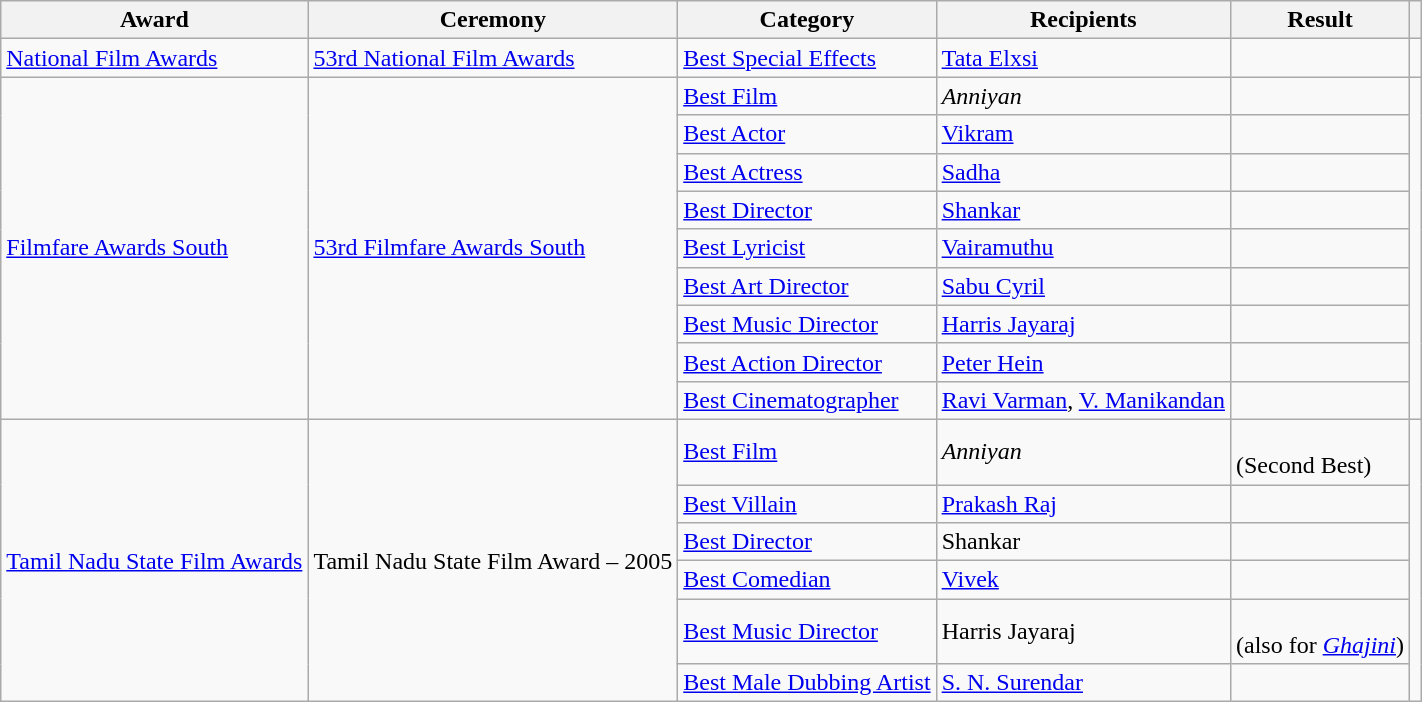<table class="wikitable sortable">
<tr>
<th>Award</th>
<th>Ceremony</th>
<th>Category</th>
<th>Recipients</th>
<th>Result</th>
<th scope="col" class="unsortable"></th>
</tr>
<tr>
<td><a href='#'>National Film Awards</a></td>
<td><a href='#'>53rd National Film Awards</a></td>
<td><a href='#'>Best Special Effects</a></td>
<td><a href='#'>Tata Elxsi</a></td>
<td></td>
<td style="text-align: center;"></td>
</tr>
<tr>
<td rowspan="9"><a href='#'>Filmfare Awards South</a></td>
<td rowspan="9"><a href='#'>53rd Filmfare Awards South</a></td>
<td><a href='#'>Best Film</a></td>
<td><em>Anniyan</em></td>
<td></td>
<td style="text-align: center;" rowspan=9></td>
</tr>
<tr>
<td><a href='#'>Best Actor</a></td>
<td><a href='#'>Vikram</a></td>
<td></td>
</tr>
<tr>
<td><a href='#'>Best Actress</a></td>
<td><a href='#'>Sadha</a></td>
<td></td>
</tr>
<tr>
<td><a href='#'>Best Director</a></td>
<td><a href='#'>Shankar</a></td>
<td></td>
</tr>
<tr>
<td><a href='#'>Best Lyricist</a></td>
<td><a href='#'>Vairamuthu</a></td>
<td></td>
</tr>
<tr>
<td><a href='#'>Best Art Director</a></td>
<td><a href='#'>Sabu Cyril</a></td>
<td></td>
</tr>
<tr>
<td><a href='#'>Best Music Director</a></td>
<td><a href='#'>Harris Jayaraj</a></td>
<td></td>
</tr>
<tr>
<td><a href='#'>Best Action Director</a></td>
<td><a href='#'>Peter Hein</a></td>
<td></td>
</tr>
<tr>
<td><a href='#'>Best Cinematographer</a></td>
<td><a href='#'>Ravi Varman</a>, <a href='#'>V. Manikandan</a></td>
<td></td>
</tr>
<tr>
<td rowspan="6"><a href='#'>Tamil Nadu State Film Awards</a></td>
<td rowspan="6">Tamil Nadu State Film Award – 2005</td>
<td><a href='#'>Best Film</a></td>
<td><em>Anniyan</em></td>
<td> <br> (Second Best)</td>
<td style="text-align: center;" rowspan=6><br></td>
</tr>
<tr>
<td><a href='#'>Best Villain</a></td>
<td><a href='#'>Prakash Raj</a></td>
<td></td>
</tr>
<tr>
<td><a href='#'>Best Director</a></td>
<td>Shankar</td>
<td></td>
</tr>
<tr>
<td><a href='#'>Best Comedian</a></td>
<td><a href='#'>Vivek</a></td>
<td></td>
</tr>
<tr>
<td><a href='#'>Best Music Director</a></td>
<td>Harris Jayaraj</td>
<td> <br> (also for <em><a href='#'>Ghajini</a></em>)</td>
</tr>
<tr>
<td><a href='#'>Best Male Dubbing Artist</a></td>
<td><a href='#'>S. N. Surendar</a></td>
<td></td>
</tr>
</table>
